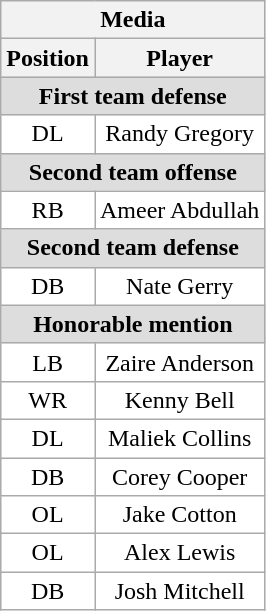<table class="wikitable sortable" border="1">
<tr>
<th colspan="2">Media</th>
</tr>
<tr>
<th>Position</th>
<th>Player</th>
</tr>
<tr>
<td colspan="4" style="text-align:center; background:#DDDDDD;"><strong>First team defense</strong></td>
</tr>
<tr>
<td style="text-align:center; background:white">DL</td>
<td style="text-align:center; background:white">Randy Gregory</td>
</tr>
<tr>
<td colspan="4" style="text-align:center; background:#DDDDDD;"><strong>Second team offense</strong></td>
</tr>
<tr>
<td style="text-align:center; background:white">RB</td>
<td style="text-align:center; background:white">Ameer Abdullah</td>
</tr>
<tr>
<td colspan="4" style="text-align:center; background:#DDDDDD;"><strong>Second team defense</strong></td>
</tr>
<tr>
<td style="text-align:center; background:white">DB</td>
<td style="text-align:center; background:white">Nate Gerry</td>
</tr>
<tr>
<td colspan="4" style="text-align:center; background:#DDDDDD;"><strong>Honorable mention</strong></td>
</tr>
<tr>
<td style="text-align:center; background:white">LB</td>
<td style="text-align:center; background:white">Zaire Anderson</td>
</tr>
<tr>
<td style="text-align:center; background:white">WR</td>
<td style="text-align:center; background:white">Kenny Bell</td>
</tr>
<tr>
<td style="text-align:center; background:white">DL</td>
<td style="text-align:center; background:white">Maliek Collins</td>
</tr>
<tr>
<td style="text-align:center; background:white">DB</td>
<td style="text-align:center; background:white">Corey Cooper</td>
</tr>
<tr>
<td style="text-align:center; background:white">OL</td>
<td style="text-align:center; background:white">Jake Cotton</td>
</tr>
<tr>
<td style="text-align:center; background:white">OL</td>
<td style="text-align:center; background:white">Alex Lewis</td>
</tr>
<tr>
<td style="text-align:center; background:white">DB</td>
<td style="text-align:center; background:white">Josh Mitchell</td>
</tr>
</table>
